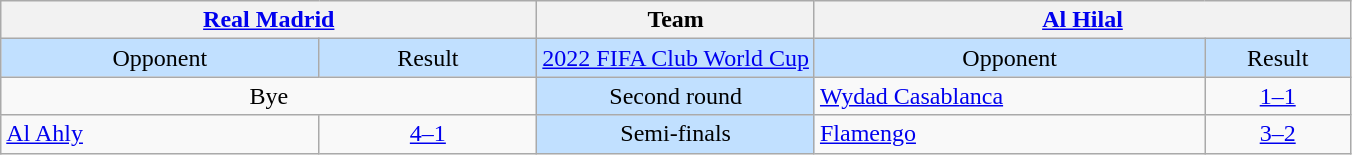<table class="wikitable">
<tr>
<th width=350 colspan=2> <a href='#'>Real Madrid</a></th>
<th>Team</th>
<th width=350 colspan=2> <a href='#'>Al Hilal</a></th>
</tr>
<tr style="background:#C1E0FF">
<td align=center>Opponent</td>
<td align=center>Result</td>
<td align=center><a href='#'>2022 FIFA Club World Cup</a></td>
<td align=center>Opponent</td>
<td align=center>Result</td>
</tr>
<tr>
<td colspan=2 align=center>Bye</td>
<td align=center style="background:#C1E0FF">Second round</td>
<td> <a href='#'>Wydad Casablanca</a></td>
<td align=center><a href='#'>1–1</a>  </td>
</tr>
<tr>
<td> <a href='#'>Al Ahly</a></td>
<td align=center><a href='#'>4–1</a></td>
<td align=center style="background:#C1E0FF">Semi-finals</td>
<td> <a href='#'>Flamengo</a></td>
<td align=center><a href='#'>3–2</a></td>
</tr>
</table>
